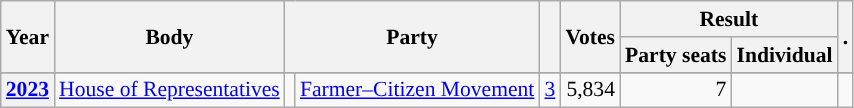<table class="wikitable plainrowheaders sortable" border=2 cellpadding=4 cellspacing=0 style="border: 1px #aaa solid; font-size: 90%; text-align:center;">
<tr>
<th scope="col" rowspan=2>Year</th>
<th scope="col" rowspan=2>Body</th>
<th scope="col" colspan=2 rowspan=2>Party</th>
<th scope="col" rowspan=2></th>
<th scope="col" rowspan=2>Votes</th>
<th scope="colgroup" colspan=2>Result</th>
<th scope="col" rowspan=2 class="unsortable">.</th>
</tr>
<tr>
<th scope="col">Party seats</th>
<th scope="col">Individual</th>
</tr>
<tr>
</tr>
<tr>
<th scope="row"><a href='#'>2023</a></th>
<td><a href='#'>House of Representatives</a></td>
<td style="background-color:"></td>
<td><a href='#'>Farmer–Citizen Movement</a></td>
<td style=text-align:right><a href='#'>3</a></td>
<td style=text-align:right>5,834</td>
<td style=text-align:right>7</td>
<td></td>
<td></td>
</tr>
</table>
